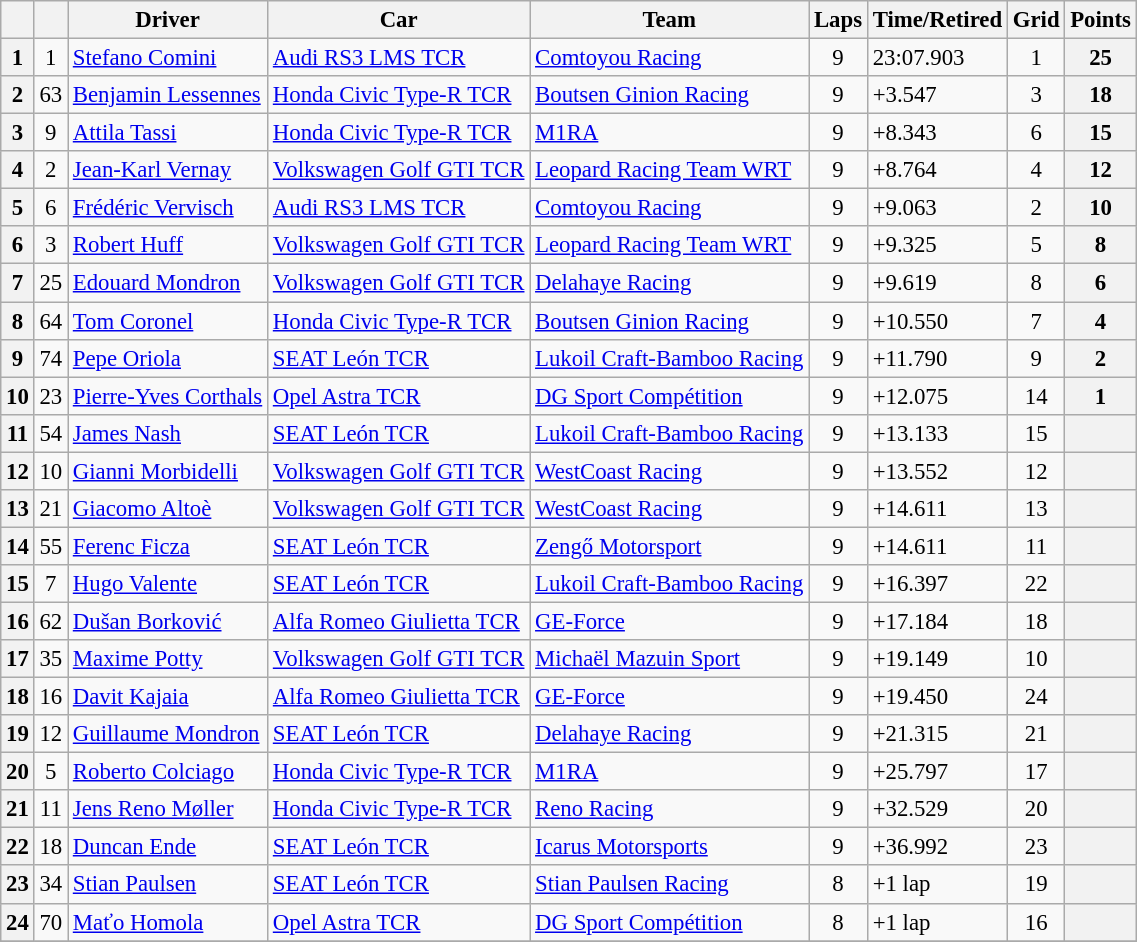<table class="wikitable sortable" style="font-size:95%">
<tr>
<th></th>
<th></th>
<th>Driver</th>
<th>Car</th>
<th>Team</th>
<th>Laps</th>
<th>Time/Retired</th>
<th>Grid</th>
<th>Points</th>
</tr>
<tr>
<th>1</th>
<td align=center>1</td>
<td> <a href='#'>Stefano Comini</a></td>
<td><a href='#'>Audi RS3 LMS TCR</a></td>
<td> <a href='#'>Comtoyou Racing</a></td>
<td align=center>9</td>
<td>23:07.903</td>
<td align=center>1</td>
<th>25</th>
</tr>
<tr>
<th>2</th>
<td align=center>63</td>
<td> <a href='#'>Benjamin Lessennes</a></td>
<td><a href='#'>Honda Civic Type-R TCR</a></td>
<td> <a href='#'>Boutsen Ginion Racing</a></td>
<td align=center>9</td>
<td>+3.547</td>
<td align=center>3</td>
<th>18</th>
</tr>
<tr>
<th>3</th>
<td align=center>9</td>
<td> <a href='#'>Attila Tassi</a></td>
<td><a href='#'>Honda Civic Type-R TCR</a></td>
<td> <a href='#'>M1RA</a></td>
<td align=center>9</td>
<td>+8.343</td>
<td align=center>6</td>
<th>15</th>
</tr>
<tr>
<th>4</th>
<td align=center>2</td>
<td> <a href='#'>Jean-Karl Vernay</a></td>
<td><a href='#'>Volkswagen Golf GTI TCR</a></td>
<td> <a href='#'>Leopard Racing Team WRT</a></td>
<td align=center>9</td>
<td>+8.764</td>
<td align=center>4</td>
<th>12</th>
</tr>
<tr>
<th>5</th>
<td align=center>6</td>
<td> <a href='#'>Frédéric Vervisch</a></td>
<td><a href='#'>Audi RS3 LMS TCR</a></td>
<td> <a href='#'>Comtoyou Racing</a></td>
<td align=center>9</td>
<td>+9.063</td>
<td align=center>2</td>
<th>10</th>
</tr>
<tr>
<th>6</th>
<td align=center>3</td>
<td> <a href='#'>Robert Huff</a></td>
<td><a href='#'>Volkswagen Golf GTI TCR</a></td>
<td> <a href='#'>Leopard Racing Team WRT</a></td>
<td align=center>9</td>
<td>+9.325</td>
<td align=center>5</td>
<th>8</th>
</tr>
<tr>
<th>7</th>
<td align=center>25</td>
<td> <a href='#'>Edouard Mondron</a></td>
<td><a href='#'>Volkswagen Golf GTI TCR</a></td>
<td> <a href='#'>Delahaye Racing</a></td>
<td align=center>9</td>
<td>+9.619</td>
<td align=center>8</td>
<th>6</th>
</tr>
<tr>
<th>8</th>
<td align=center>64</td>
<td> <a href='#'>Tom Coronel</a></td>
<td><a href='#'>Honda Civic Type-R TCR</a></td>
<td> <a href='#'>Boutsen Ginion Racing</a></td>
<td align=center>9</td>
<td>+10.550</td>
<td align=center>7</td>
<th>4</th>
</tr>
<tr>
<th>9</th>
<td align=center>74</td>
<td> <a href='#'>Pepe Oriola</a></td>
<td><a href='#'>SEAT León TCR</a></td>
<td> <a href='#'>Lukoil Craft-Bamboo Racing</a></td>
<td align=center>9</td>
<td>+11.790</td>
<td align=center>9</td>
<th>2</th>
</tr>
<tr>
<th>10</th>
<td align=center>23</td>
<td> <a href='#'>Pierre-Yves Corthals</a></td>
<td><a href='#'>Opel Astra TCR</a></td>
<td> <a href='#'>DG Sport Compétition</a></td>
<td align=center>9</td>
<td>+12.075</td>
<td align=center>14</td>
<th>1</th>
</tr>
<tr>
<th>11</th>
<td align=center>54</td>
<td> <a href='#'>James Nash</a></td>
<td><a href='#'>SEAT León TCR</a></td>
<td> <a href='#'>Lukoil Craft-Bamboo Racing</a></td>
<td align=center>9</td>
<td>+13.133</td>
<td align=center>15</td>
<th></th>
</tr>
<tr>
<th>12</th>
<td align=center>10</td>
<td> <a href='#'>Gianni Morbidelli</a></td>
<td><a href='#'>Volkswagen Golf GTI TCR</a></td>
<td> <a href='#'>WestCoast Racing</a></td>
<td align=center>9</td>
<td>+13.552</td>
<td align=center>12</td>
<th></th>
</tr>
<tr>
<th>13</th>
<td align=center>21</td>
<td> <a href='#'>Giacomo Altoè</a></td>
<td><a href='#'>Volkswagen Golf GTI TCR</a></td>
<td> <a href='#'>WestCoast Racing</a></td>
<td align=center>9</td>
<td>+14.611</td>
<td align=center>13</td>
<th></th>
</tr>
<tr>
<th>14</th>
<td align=center>55</td>
<td> <a href='#'>Ferenc Ficza</a></td>
<td><a href='#'>SEAT León TCR</a></td>
<td> <a href='#'>Zengő Motorsport</a></td>
<td align=center>9</td>
<td>+14.611</td>
<td align=center>11</td>
<th></th>
</tr>
<tr>
<th>15</th>
<td align=center>7</td>
<td> <a href='#'>Hugo Valente</a></td>
<td><a href='#'>SEAT León TCR</a></td>
<td> <a href='#'>Lukoil Craft-Bamboo Racing</a></td>
<td align=center>9</td>
<td>+16.397</td>
<td align=center>22</td>
<th></th>
</tr>
<tr>
<th>16</th>
<td align=center>62</td>
<td> <a href='#'>Dušan Borković</a></td>
<td><a href='#'>Alfa Romeo Giulietta TCR</a></td>
<td> <a href='#'>GE-Force</a></td>
<td align=center>9</td>
<td>+17.184</td>
<td align=center>18</td>
<th></th>
</tr>
<tr>
<th>17</th>
<td align=center>35</td>
<td> <a href='#'>Maxime Potty</a></td>
<td><a href='#'>Volkswagen Golf GTI TCR</a></td>
<td> <a href='#'>Michaël Mazuin Sport</a></td>
<td align=center>9</td>
<td>+19.149</td>
<td align=center>10</td>
<th></th>
</tr>
<tr>
<th>18</th>
<td align=center>16</td>
<td> <a href='#'>Davit Kajaia</a></td>
<td><a href='#'>Alfa Romeo Giulietta TCR</a></td>
<td> <a href='#'>GE-Force</a></td>
<td align=center>9</td>
<td>+19.450</td>
<td align=center>24</td>
<th></th>
</tr>
<tr>
<th>19</th>
<td align=center>12</td>
<td> <a href='#'>Guillaume Mondron</a></td>
<td><a href='#'>SEAT León TCR</a></td>
<td> <a href='#'>Delahaye Racing</a></td>
<td align=center>9</td>
<td>+21.315</td>
<td align=center>21</td>
<th></th>
</tr>
<tr>
<th>20</th>
<td align=center>5</td>
<td> <a href='#'>Roberto Colciago</a></td>
<td><a href='#'>Honda Civic Type-R TCR</a></td>
<td> <a href='#'>M1RA</a></td>
<td align=center>9</td>
<td>+25.797</td>
<td align=center>17</td>
<th></th>
</tr>
<tr>
<th>21</th>
<td align=center>11</td>
<td> <a href='#'>Jens Reno Møller</a></td>
<td><a href='#'>Honda Civic Type-R TCR</a></td>
<td> <a href='#'>Reno Racing</a></td>
<td align=center>9</td>
<td>+32.529</td>
<td align=center>20</td>
<th></th>
</tr>
<tr>
<th>22</th>
<td align=center>18</td>
<td> <a href='#'>Duncan Ende</a></td>
<td><a href='#'>SEAT León TCR</a></td>
<td> <a href='#'>Icarus Motorsports</a></td>
<td align=center>9</td>
<td>+36.992</td>
<td align=center>23</td>
<th></th>
</tr>
<tr>
<th>23</th>
<td align=center>34</td>
<td> <a href='#'>Stian Paulsen</a></td>
<td><a href='#'>SEAT León TCR</a></td>
<td> <a href='#'>Stian Paulsen Racing</a></td>
<td align=center>8</td>
<td>+1 lap</td>
<td align=center>19</td>
<th></th>
</tr>
<tr>
<th>24</th>
<td align=center>70</td>
<td> <a href='#'>Maťo Homola</a></td>
<td><a href='#'>Opel Astra TCR</a></td>
<td> <a href='#'>DG Sport Compétition</a></td>
<td align=center>8</td>
<td>+1 lap</td>
<td align=center>16</td>
<th></th>
</tr>
<tr>
</tr>
</table>
